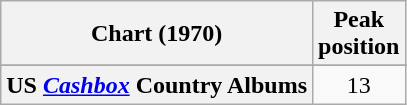<table class="wikitable plainrowheaders" style="text-align:center">
<tr>
<th scope="col">Chart (1970)</th>
<th scope="col">Peak<br>position</th>
</tr>
<tr>
</tr>
<tr>
<th scope="row">US <em><a href='#'>Cashbox</a></em> Country Albums</th>
<td align="center">13</td>
</tr>
</table>
